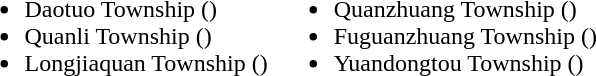<table>
<tr>
<td valign="top"><br><ul><li>Daotuo Township ()</li><li>Quanli Township ()</li><li>Longjiaquan Township ()</li></ul></td>
<td valign="top"><br><ul><li>Quanzhuang Township ()</li><li>Fuguanzhuang Township ()</li><li>Yuandongtou Township ()</li></ul></td>
</tr>
</table>
